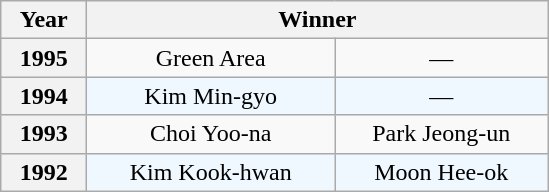<table class="wikitable plainrowheaders" style="text-align: center">
<tr>
<th scope="col" width="50">Year</th>
<th scope="col" width="300" colspan="2">Winner</th>
</tr>
<tr>
<th scope="row" style="text-align:center;">1995</th>
<td>Green Area</td>
<td>—</td>
</tr>
<tr style="background:#F0F8FF">
<th scope="row" style="text-align:center;">1994</th>
<td>Kim Min-gyo</td>
<td>—</td>
</tr>
<tr>
<th scope="row" style="text-align:center;">1993</th>
<td>Choi Yoo-na</td>
<td>Park Jeong-un</td>
</tr>
<tr style="background:#F0F8FF">
<th scope="row" style="text-align:center;">1992</th>
<td>Kim Kook-hwan</td>
<td>Moon Hee-ok</td>
</tr>
</table>
